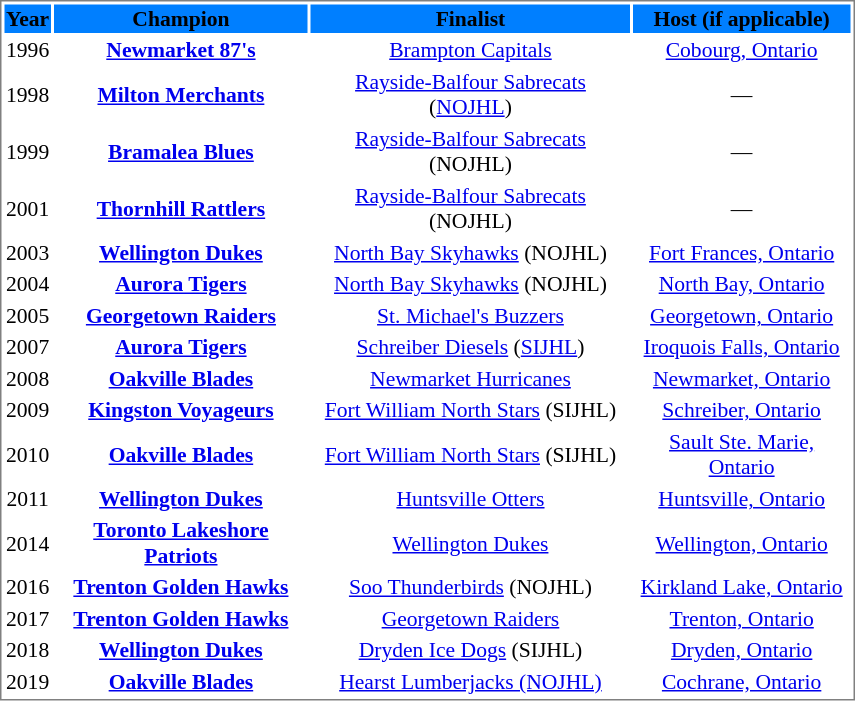<table cellpadding="0">
<tr align="left" style="vertical-align: top">
<td></td>
<td><br><table cellpadding="1" width="570px" style="font-size: 90%; border: 1px solid gray;">
<tr align="center">
<th style="background: #007FFF;" width="25"><strong>Year</strong></th>
<th style="background: #007FFF;"><strong>Champion</strong></th>
<th style="background: #007FFF;"><strong>Finalist</strong></th>
<th style="background: #007FFF;"><strong>Host (if applicable)</strong></th>
</tr>
<tr align="center">
<td>1996</td>
<td><strong><a href='#'>Newmarket 87's</a></strong></td>
<td><a href='#'>Brampton Capitals</a></td>
<td><a href='#'>Cobourg, Ontario</a></td>
</tr>
<tr align="center">
<td>1998</td>
<td><strong><a href='#'>Milton Merchants</a></strong></td>
<td><a href='#'>Rayside-Balfour Sabrecats</a> (<a href='#'>NOJHL</a>)</td>
<td>—</td>
</tr>
<tr align="center">
<td>1999</td>
<td><strong><a href='#'>Bramalea Blues</a></strong></td>
<td><a href='#'>Rayside-Balfour Sabrecats</a> (NOJHL)</td>
<td>—</td>
</tr>
<tr align="center">
<td>2001</td>
<td><strong><a href='#'>Thornhill Rattlers</a></strong></td>
<td><a href='#'>Rayside-Balfour Sabrecats</a> (NOJHL)</td>
<td>—</td>
</tr>
<tr align="center">
<td>2003</td>
<td><strong><a href='#'>Wellington Dukes</a></strong></td>
<td><a href='#'>North Bay Skyhawks</a> (NOJHL)</td>
<td><a href='#'>Fort Frances, Ontario</a></td>
</tr>
<tr align="center">
<td>2004</td>
<td><strong><a href='#'>Aurora Tigers</a></strong></td>
<td><a href='#'>North Bay Skyhawks</a> (NOJHL)</td>
<td><a href='#'>North Bay, Ontario</a></td>
</tr>
<tr align="center">
<td>2005</td>
<td><strong><a href='#'>Georgetown Raiders</a></strong></td>
<td><a href='#'>St. Michael's Buzzers</a></td>
<td><a href='#'>Georgetown, Ontario</a></td>
</tr>
<tr align="center">
<td>2007</td>
<td><strong><a href='#'>Aurora Tigers</a></strong></td>
<td><a href='#'>Schreiber Diesels</a> (<a href='#'>SIJHL</a>)</td>
<td><a href='#'>Iroquois Falls, Ontario</a></td>
</tr>
<tr align="center">
<td>2008</td>
<td><strong><a href='#'>Oakville Blades</a></strong></td>
<td><a href='#'>Newmarket Hurricanes</a></td>
<td><a href='#'>Newmarket, Ontario</a></td>
</tr>
<tr align="center">
<td>2009</td>
<td><strong><a href='#'>Kingston Voyageurs</a></strong></td>
<td><a href='#'>Fort William North Stars</a> (SIJHL)</td>
<td><a href='#'>Schreiber, Ontario</a></td>
</tr>
<tr align="center">
<td>2010</td>
<td><strong><a href='#'>Oakville Blades</a></strong></td>
<td><a href='#'>Fort William North Stars</a> (SIJHL)</td>
<td><a href='#'>Sault Ste. Marie, Ontario</a></td>
</tr>
<tr align="center">
<td>2011</td>
<td><strong><a href='#'>Wellington Dukes</a></strong></td>
<td><a href='#'>Huntsville Otters</a></td>
<td><a href='#'>Huntsville, Ontario</a></td>
</tr>
<tr align="center">
<td>2014</td>
<td><strong><a href='#'>Toronto Lakeshore Patriots</a></strong></td>
<td><a href='#'>Wellington Dukes</a></td>
<td><a href='#'>Wellington, Ontario</a></td>
</tr>
<tr align="center">
<td>2016</td>
<td><strong><a href='#'>Trenton Golden Hawks</a></strong></td>
<td><a href='#'>Soo Thunderbirds</a> (NOJHL)</td>
<td><a href='#'>Kirkland Lake, Ontario</a></td>
</tr>
<tr align="center">
<td>2017</td>
<td><strong><a href='#'>Trenton Golden Hawks</a></strong></td>
<td><a href='#'>Georgetown Raiders</a></td>
<td><a href='#'>Trenton, Ontario</a></td>
</tr>
<tr align="center">
<td>2018</td>
<td><strong><a href='#'>Wellington Dukes</a></strong></td>
<td><a href='#'>Dryden Ice Dogs</a> (SIJHL)</td>
<td><a href='#'>Dryden, Ontario</a></td>
</tr>
<tr align="center">
<td>2019</td>
<td><strong><a href='#'>Oakville Blades</a></strong></td>
<td><a href='#'>Hearst Lumberjacks (NOJHL)</a></td>
<td><a href='#'>Cochrane, Ontario</a></td>
</tr>
</table>
</td>
</tr>
</table>
